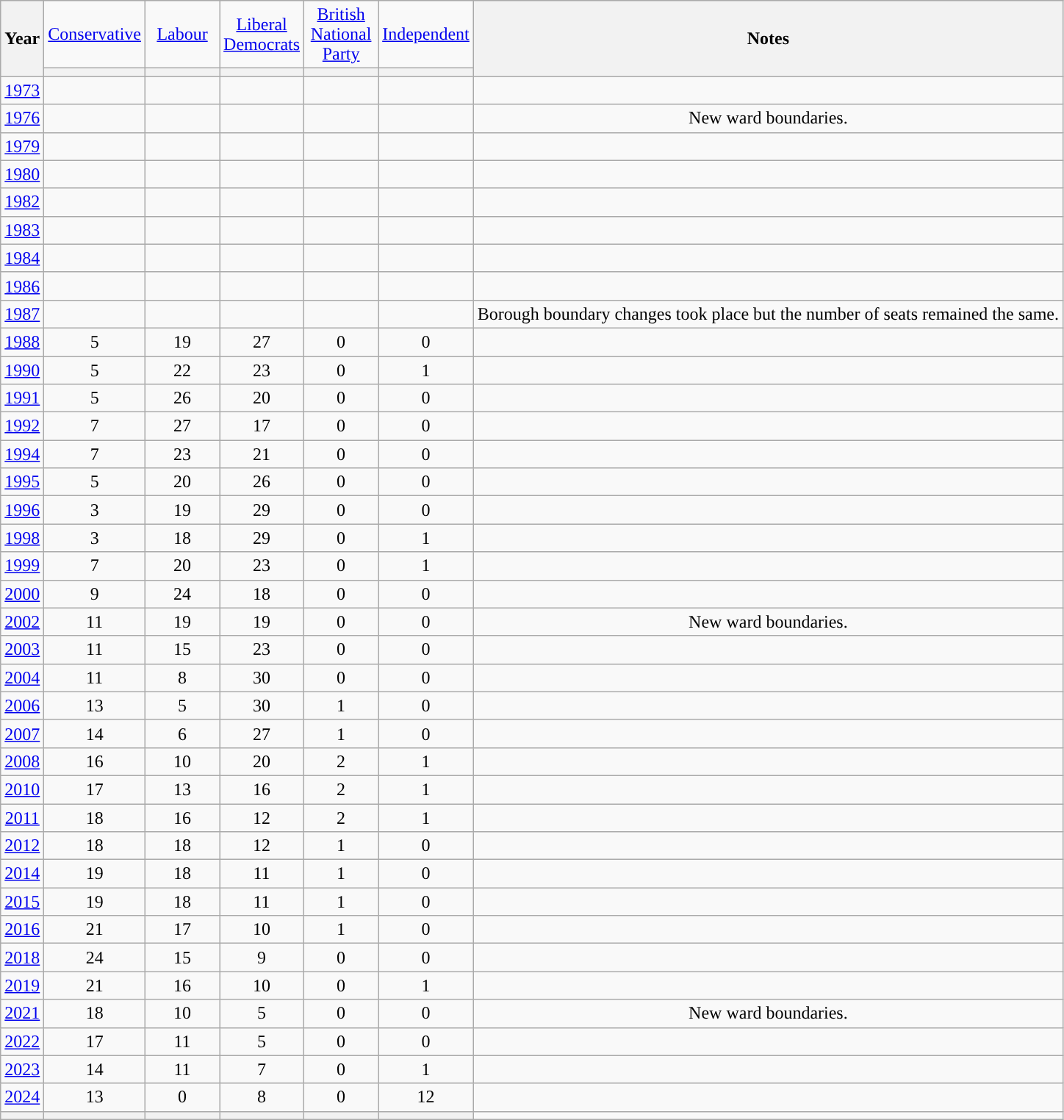<table class=wikitable style=text-align:center>
<tr>
<th rowspan=2>Year</th>
<td width="60"><a href='#'>Conservative</a></td>
<td width="60"><a href='#'>Labour</a></td>
<td width="60"><a href='#'>Liberal Democrats</a></td>
<td width="60"><a href='#'>British National Party</a></td>
<td width="60"><a href='#'>Independent</a></td>
<th rowspan="2">Notes</th>
</tr>
<tr>
<th style="background-color: "></th>
<th style="background-color: "></th>
<th style="background-color: "></th>
<th style="background-color: "></th>
<th style="background-color: "></th>
</tr>
<tr>
<td><a href='#'>1973</a></td>
<td></td>
<td></td>
<td></td>
<td></td>
<td></td>
<td></td>
</tr>
<tr>
<td><a href='#'>1976</a></td>
<td></td>
<td></td>
<td></td>
<td></td>
<td></td>
<td>New ward boundaries.</td>
</tr>
<tr>
<td><a href='#'>1979</a></td>
<td></td>
<td></td>
<td></td>
<td></td>
<td></td>
<td></td>
</tr>
<tr>
<td><a href='#'>1980</a></td>
<td></td>
<td></td>
<td></td>
<td></td>
<td></td>
<td></td>
</tr>
<tr>
<td><a href='#'>1982</a></td>
<td></td>
<td></td>
<td></td>
<td></td>
<td></td>
<td></td>
</tr>
<tr>
<td><a href='#'>1983</a></td>
<td></td>
<td></td>
<td></td>
<td></td>
<td></td>
<td></td>
</tr>
<tr>
<td><a href='#'>1984</a></td>
<td></td>
<td></td>
<td></td>
<td></td>
<td></td>
<td></td>
</tr>
<tr>
<td><a href='#'>1986</a></td>
<td></td>
<td></td>
<td></td>
<td></td>
<td></td>
<td></td>
</tr>
<tr>
<td><a href='#'>1987</a></td>
<td></td>
<td></td>
<td></td>
<td></td>
<td></td>
<td>Borough boundary changes took place but the number of seats remained the same.</td>
</tr>
<tr>
<td><a href='#'>1988</a></td>
<td>5</td>
<td>19</td>
<td>27</td>
<td>0</td>
<td>0</td>
<td></td>
</tr>
<tr>
<td><a href='#'>1990</a></td>
<td>5</td>
<td>22</td>
<td>23</td>
<td>0</td>
<td>1</td>
<td></td>
</tr>
<tr>
<td><a href='#'>1991</a></td>
<td>5</td>
<td>26</td>
<td>20</td>
<td>0</td>
<td>0</td>
<td></td>
</tr>
<tr>
<td><a href='#'>1992</a></td>
<td>7</td>
<td>27</td>
<td>17</td>
<td>0</td>
<td>0</td>
<td></td>
</tr>
<tr>
<td><a href='#'>1994</a></td>
<td>7</td>
<td>23</td>
<td>21</td>
<td>0</td>
<td>0</td>
<td></td>
</tr>
<tr>
<td><a href='#'>1995</a></td>
<td>5</td>
<td>20</td>
<td>26</td>
<td>0</td>
<td>0</td>
<td></td>
</tr>
<tr>
<td><a href='#'>1996</a></td>
<td>3</td>
<td>19</td>
<td>29</td>
<td>0</td>
<td>0</td>
<td></td>
</tr>
<tr>
<td><a href='#'>1998</a></td>
<td>3</td>
<td>18</td>
<td>29</td>
<td>0</td>
<td>1</td>
<td></td>
</tr>
<tr>
<td><a href='#'>1999</a></td>
<td>7</td>
<td>20</td>
<td>23</td>
<td>0</td>
<td>1</td>
<td></td>
</tr>
<tr>
<td><a href='#'>2000</a></td>
<td>9</td>
<td>24</td>
<td>18</td>
<td>0</td>
<td>0</td>
<td></td>
</tr>
<tr>
<td><a href='#'>2002</a></td>
<td>11</td>
<td>19</td>
<td>19</td>
<td>0</td>
<td>0</td>
<td>New ward boundaries.</td>
</tr>
<tr>
<td><a href='#'>2003</a></td>
<td>11</td>
<td>15</td>
<td>23</td>
<td>0</td>
<td>0</td>
<td></td>
</tr>
<tr>
<td><a href='#'>2004</a></td>
<td>11</td>
<td>8</td>
<td>30</td>
<td>0</td>
<td>0</td>
<td></td>
</tr>
<tr>
<td><a href='#'>2006</a></td>
<td>13</td>
<td>5</td>
<td>30</td>
<td>1</td>
<td>0</td>
<td></td>
</tr>
<tr>
<td><a href='#'>2007</a></td>
<td>14</td>
<td>6</td>
<td>27</td>
<td>1</td>
<td>0</td>
<td></td>
</tr>
<tr>
<td><a href='#'>2008</a></td>
<td>16</td>
<td>10</td>
<td>20</td>
<td>2</td>
<td>1</td>
<td></td>
</tr>
<tr>
<td><a href='#'>2010</a></td>
<td>17</td>
<td>13</td>
<td>16</td>
<td>2</td>
<td>1</td>
<td></td>
</tr>
<tr>
<td><a href='#'>2011</a></td>
<td>18</td>
<td>16</td>
<td>12</td>
<td>2</td>
<td>1</td>
<td></td>
</tr>
<tr>
<td><a href='#'>2012</a></td>
<td>18</td>
<td>18</td>
<td>12</td>
<td>1</td>
<td>0</td>
<td></td>
</tr>
<tr>
<td><a href='#'>2014</a></td>
<td>19</td>
<td>18</td>
<td>11</td>
<td>1</td>
<td>0</td>
<td></td>
</tr>
<tr>
<td><a href='#'>2015</a></td>
<td>19</td>
<td>18</td>
<td>11</td>
<td>1</td>
<td>0</td>
<td></td>
</tr>
<tr>
<td><a href='#'>2016</a></td>
<td>21</td>
<td>17</td>
<td>10</td>
<td>1</td>
<td>0</td>
<td></td>
</tr>
<tr>
<td><a href='#'>2018</a></td>
<td>24</td>
<td>15</td>
<td>9</td>
<td>0</td>
<td>0</td>
<td></td>
</tr>
<tr>
<td><a href='#'>2019</a></td>
<td>21</td>
<td>16</td>
<td>10</td>
<td>0</td>
<td>1</td>
<td></td>
</tr>
<tr>
<td><a href='#'>2021</a></td>
<td>18</td>
<td>10</td>
<td>5</td>
<td>0</td>
<td>0</td>
<td>New ward boundaries.</td>
</tr>
<tr>
<td><a href='#'>2022</a></td>
<td>17</td>
<td>11</td>
<td>5</td>
<td>0</td>
<td>0</td>
<td></td>
</tr>
<tr>
<td><a href='#'>2023</a></td>
<td>14</td>
<td>11</td>
<td>7</td>
<td>0</td>
<td>1</td>
<td></td>
</tr>
<tr>
<td><a href='#'>2024</a></td>
<td>13</td>
<td>0</td>
<td>8</td>
<td>0</td>
<td>12</td>
<td></td>
</tr>
<tr>
<th></th>
<th style="background-color: "></th>
<th style="background-color: "></th>
<th style="background-color: "></th>
<th style="background-color: "></th>
<th style="background-color: "></th>
<td></td>
</tr>
</table>
